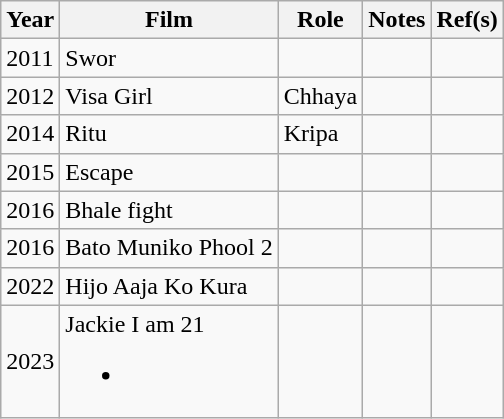<table class="wikitable">
<tr>
<th>Year</th>
<th>Film</th>
<th>Role</th>
<th>Notes</th>
<th>Ref(s)</th>
</tr>
<tr>
<td>2011</td>
<td>Swor</td>
<td></td>
<td></td>
<td></td>
</tr>
<tr>
<td>2012</td>
<td>Visa Girl</td>
<td>Chhaya</td>
<td></td>
<td></td>
</tr>
<tr>
<td>2014</td>
<td>Ritu</td>
<td>Kripa</td>
<td></td>
<td></td>
</tr>
<tr>
<td>2015</td>
<td>Escape</td>
<td></td>
<td></td>
<td></td>
</tr>
<tr>
<td>2016</td>
<td>Bhale fight</td>
<td></td>
<td></td>
<td></td>
</tr>
<tr>
<td>2016</td>
<td>Bato Muniko Phool 2</td>
<td></td>
<td></td>
<td></td>
</tr>
<tr>
<td>2022</td>
<td>Hijo Aaja Ko Kura</td>
<td></td>
<td></td>
<td></td>
</tr>
<tr>
<td>2023</td>
<td>Jackie I am 21<br><ul><li></li></ul></td>
<td></td>
<td></td>
<td></td>
</tr>
</table>
